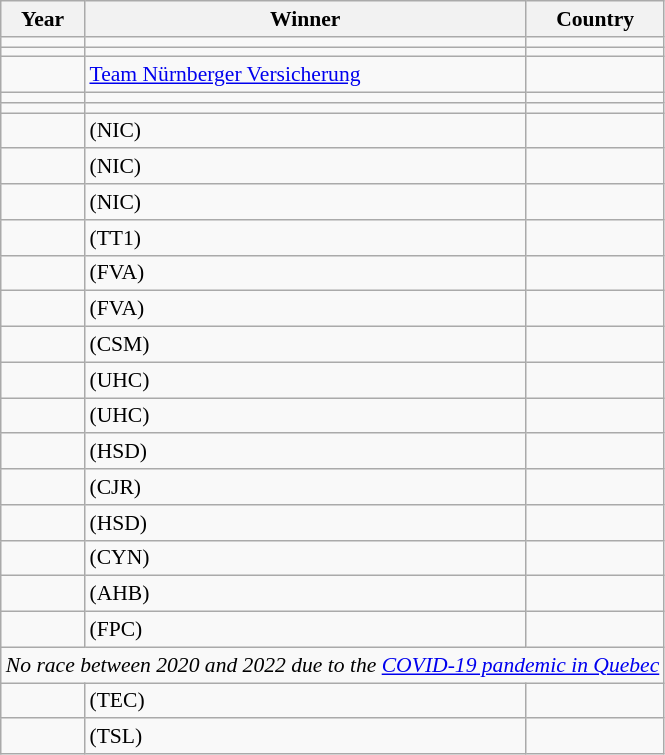<table class=wikitable style="font-size:90%">
<tr>
<th>Year</th>
<th>Winner</th>
<th>Country</th>
</tr>
<tr>
<td></td>
<td></td>
<td></td>
</tr>
<tr>
<td></td>
<td></td>
<td></td>
</tr>
<tr>
<td></td>
<td><a href='#'>Team Nürnberger Versicherung</a></td>
<td></td>
</tr>
<tr>
<td></td>
<td></td>
<td></td>
</tr>
<tr>
<td></td>
<td></td>
<td></td>
</tr>
<tr>
<td></td>
<td> (NIC)</td>
<td></td>
</tr>
<tr>
<td></td>
<td> (NIC)</td>
<td></td>
</tr>
<tr>
<td></td>
<td> (NIC)</td>
<td></td>
</tr>
<tr>
<td></td>
<td> (TT1)</td>
<td></td>
</tr>
<tr>
<td></td>
<td> (FVA)</td>
<td></td>
</tr>
<tr>
<td></td>
<td> (FVA)</td>
<td></td>
</tr>
<tr>
<td></td>
<td> (CSM)</td>
<td></td>
</tr>
<tr>
<td></td>
<td> (UHC)</td>
<td></td>
</tr>
<tr>
<td></td>
<td> (UHC)</td>
<td></td>
</tr>
<tr>
<td></td>
<td> (HSD)</td>
<td></td>
</tr>
<tr>
<td></td>
<td> (CJR)</td>
<td></td>
</tr>
<tr>
<td></td>
<td> (HSD)</td>
<td></td>
</tr>
<tr>
<td></td>
<td> (CYN)</td>
<td></td>
</tr>
<tr>
<td></td>
<td> (AHB)</td>
<td></td>
</tr>
<tr>
<td></td>
<td> (FPC)</td>
<td></td>
</tr>
<tr>
<td colspan=3 align=center><em>No race between 2020 and 2022 due to the <a href='#'>COVID-19 pandemic in Quebec</a></em></td>
</tr>
<tr>
<td></td>
<td> (TEC)</td>
<td></td>
</tr>
<tr>
<td></td>
<td> (TSL)</td>
<td></td>
</tr>
</table>
